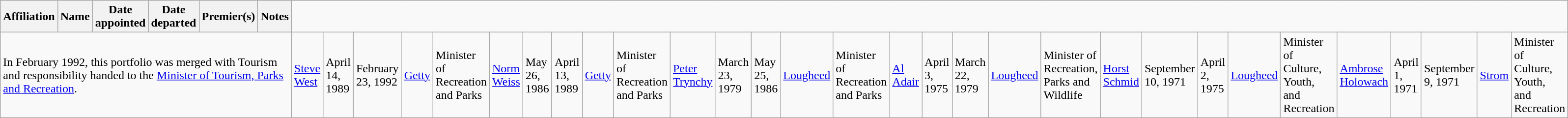<table class="wikitable">
<tr>
<th colspan="2">Affiliation</th>
<th>Name</th>
<th>Date appointed</th>
<th>Date departed</th>
<th>Premier(s)</th>
<th>Notes</th>
</tr>
<tr>
<td colspan="7">In February 1992, this portfolio was merged with Tourism and responsibility handed to the <a href='#'>Minister of Tourism, Parks and Recreation</a>.<br></td>
<td><a href='#'>Steve West</a></td>
<td>April 14, 1989</td>
<td>February 23, 1992</td>
<td><a href='#'>Getty</a></td>
<td>Minister of Recreation and Parks<br></td>
<td><a href='#'>Norm Weiss</a></td>
<td>May 26, 1986</td>
<td>April 13, 1989</td>
<td><a href='#'>Getty</a></td>
<td>Minister of Recreation and Parks<br></td>
<td><a href='#'>Peter Trynchy</a></td>
<td>March 23, 1979</td>
<td>May 25, 1986</td>
<td><a href='#'>Lougheed</a></td>
<td>Minister of Recreation and Parks<br></td>
<td><a href='#'>Al Adair</a></td>
<td>April 3, 1975</td>
<td>March 22, 1979</td>
<td><a href='#'>Lougheed</a></td>
<td>Minister of Recreation, Parks and Wildlife<br></td>
<td><a href='#'>Horst Schmid</a></td>
<td>September 10, 1971</td>
<td>April 2, 1975</td>
<td><a href='#'>Lougheed</a></td>
<td>Minister of Culture, Youth, and Recreation<br></td>
<td><a href='#'>Ambrose Holowach</a></td>
<td>April 1, 1971</td>
<td>September 9, 1971</td>
<td><a href='#'>Strom</a></td>
<td>Minister of Culture, Youth, and Recreation</td>
</tr>
</table>
